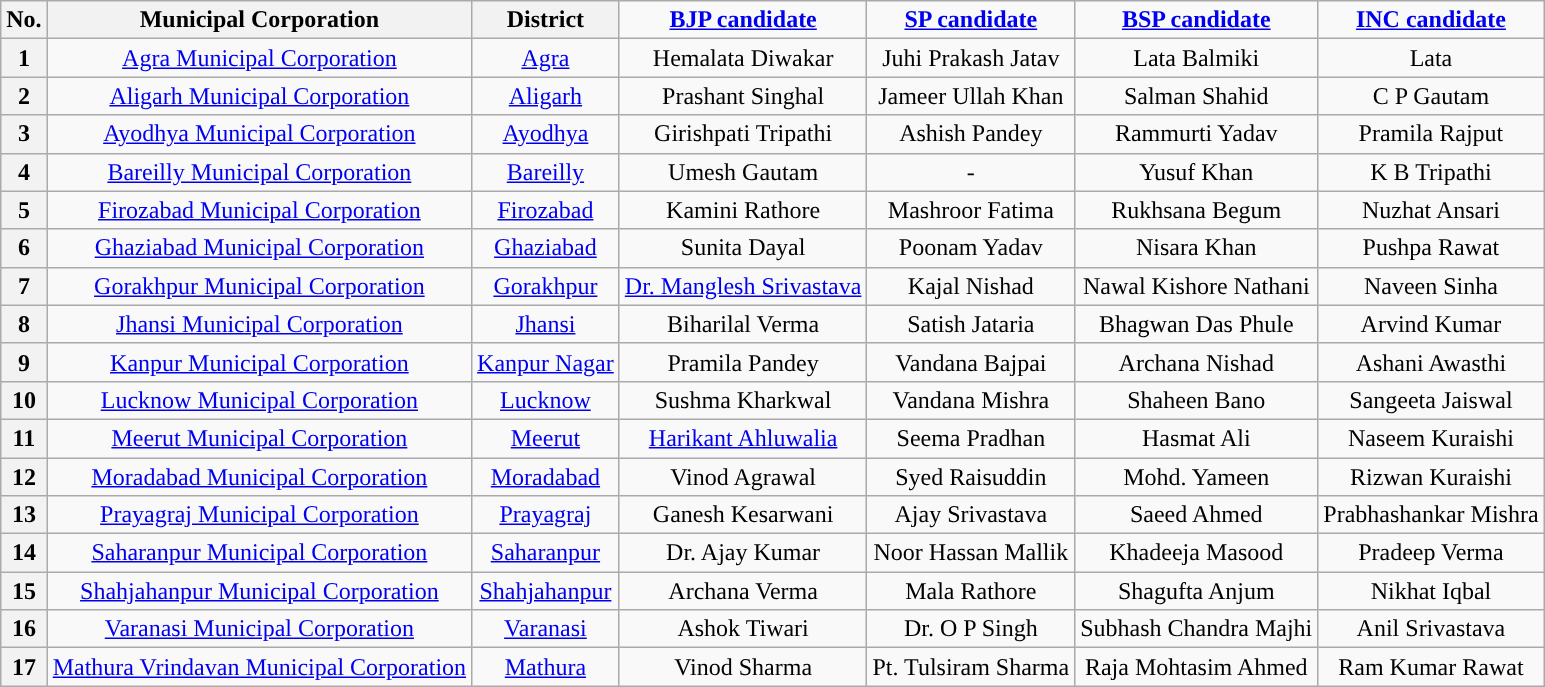<table class="wikitable sortable" style="text-align:center">
<tr>
<th align="Centre">No.</th>
<th align="Centre">Municipal Corporation</th>
<th align="Centre">District</th>
<td><a href='#'><span><strong>BJP candidate</strong></span></a></td>
<td><a href='#'><span><strong>SP candidate</strong></span></a></td>
<td><a href='#'><span><strong>BSP candidate</strong></span></a></td>
<td><a href='#'><span><strong>INC candidate</strong></span></a></td>
</tr>
<tr>
<th>1</th>
<td><a href='#'>Agra Municipal Corporation</a></td>
<td><a href='#'>Agra</a></td>
<td>Hemalata Diwakar</td>
<td>Juhi Prakash Jatav</td>
<td>Lata Balmiki</td>
<td>Lata</td>
</tr>
<tr>
<th>2</th>
<td><a href='#'>Aligarh Municipal Corporation</a></td>
<td><a href='#'>Aligarh</a></td>
<td>Prashant Singhal</td>
<td>Jameer Ullah Khan</td>
<td>Salman Shahid</td>
<td>C P Gautam</td>
</tr>
<tr>
<th>3</th>
<td><a href='#'>Ayodhya Municipal Corporation</a></td>
<td><a href='#'>Ayodhya</a></td>
<td>Girishpati Tripathi</td>
<td>Ashish Pandey</td>
<td>Rammurti Yadav</td>
<td>Pramila Rajput</td>
</tr>
<tr>
<th>4</th>
<td><a href='#'>Bareilly Municipal Corporation</a></td>
<td><a href='#'>Bareilly</a></td>
<td>Umesh Gautam</td>
<td>-</td>
<td>Yusuf Khan</td>
<td>K B Tripathi</td>
</tr>
<tr>
<th>5</th>
<td><a href='#'>Firozabad Municipal Corporation</a></td>
<td><a href='#'>Firozabad</a></td>
<td>Kamini Rathore</td>
<td>Mashroor Fatima</td>
<td>Rukhsana Begum</td>
<td>Nuzhat Ansari</td>
</tr>
<tr>
<th>6</th>
<td><a href='#'>Ghaziabad Municipal Corporation</a></td>
<td><a href='#'>Ghaziabad</a></td>
<td>Sunita Dayal</td>
<td>Poonam Yadav</td>
<td>Nisara Khan</td>
<td>Pushpa Rawat</td>
</tr>
<tr>
<th>7</th>
<td><a href='#'>Gorakhpur Municipal Corporation</a></td>
<td><a href='#'>Gorakhpur</a></td>
<td><a href='#'>Dr. Manglesh Srivastava</a></td>
<td>Kajal Nishad</td>
<td>Nawal Kishore Nathani</td>
<td>Naveen Sinha</td>
</tr>
<tr>
<th>8</th>
<td><a href='#'>Jhansi Municipal Corporation</a></td>
<td><a href='#'>Jhansi</a></td>
<td>Biharilal Verma</td>
<td>Satish Jataria</td>
<td>Bhagwan Das Phule</td>
<td>Arvind Kumar</td>
</tr>
<tr>
<th>9</th>
<td><a href='#'>Kanpur Municipal Corporation</a></td>
<td><a href='#'>Kanpur Nagar</a></td>
<td>Pramila Pandey</td>
<td>Vandana Bajpai</td>
<td>Archana Nishad</td>
<td>Ashani Awasthi</td>
</tr>
<tr>
<th>10</th>
<td><a href='#'>Lucknow Municipal Corporation</a></td>
<td><a href='#'>Lucknow</a></td>
<td>Sushma Kharkwal</td>
<td>Vandana Mishra</td>
<td>Shaheen Bano</td>
<td>Sangeeta Jaiswal</td>
</tr>
<tr>
<th>11</th>
<td><a href='#'>Meerut Municipal Corporation</a></td>
<td><a href='#'>Meerut</a></td>
<td><a href='#'>Harikant Ahluwalia</a></td>
<td>Seema Pradhan</td>
<td>Hasmat Ali</td>
<td>Naseem Kuraishi</td>
</tr>
<tr>
<th>12</th>
<td><a href='#'>Moradabad Municipal Corporation</a></td>
<td><a href='#'>Moradabad</a></td>
<td>Vinod Agrawal</td>
<td>Syed Raisuddin</td>
<td>Mohd. Yameen</td>
<td>Rizwan Kuraishi</td>
</tr>
<tr>
<th>13</th>
<td><a href='#'>Prayagraj Municipal Corporation</a></td>
<td><a href='#'>Prayagraj</a></td>
<td>Ganesh Kesarwani</td>
<td>Ajay Srivastava</td>
<td>Saeed Ahmed</td>
<td>Prabhashankar Mishra</td>
</tr>
<tr>
<th>14</th>
<td><a href='#'>Saharanpur Municipal Corporation</a></td>
<td><a href='#'>Saharanpur</a></td>
<td>Dr. Ajay Kumar</td>
<td>Noor Hassan Mallik</td>
<td>Khadeeja Masood</td>
<td>Pradeep Verma</td>
</tr>
<tr>
<th>15</th>
<td><a href='#'>Shahjahanpur Municipal Corporation</a></td>
<td><a href='#'>Shahjahanpur</a></td>
<td>Archana Verma</td>
<td>Mala Rathore</td>
<td>Shagufta Anjum</td>
<td>Nikhat Iqbal</td>
</tr>
<tr>
<th>16</th>
<td><a href='#'>Varanasi Municipal Corporation</a></td>
<td><a href='#'>Varanasi</a></td>
<td>Ashok Tiwari</td>
<td>Dr. O P Singh</td>
<td>Subhash Chandra Majhi</td>
<td>Anil Srivastava</td>
</tr>
<tr>
<th>17</th>
<td><a href='#'>Mathura Vrindavan Municipal Corporation</a></td>
<td><a href='#'>Mathura</a></td>
<td>Vinod Sharma</td>
<td>Pt. Tulsiram Sharma</td>
<td>Raja Mohtasim Ahmed</td>
<td>Ram Kumar Rawat</td>
</tr>
</table>
